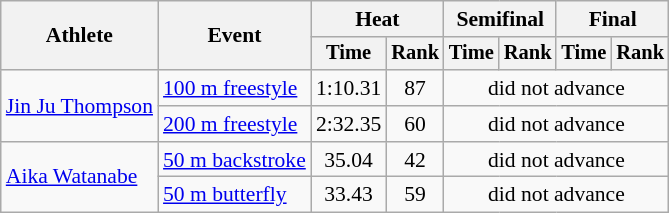<table class="wikitable" style="text-align:center; font-size:90%">
<tr>
<th rowspan="2">Athlete</th>
<th rowspan="2">Event</th>
<th colspan="2">Heat</th>
<th colspan="2">Semifinal</th>
<th colspan="2">Final</th>
</tr>
<tr style="font-size:95%">
<th>Time</th>
<th>Rank</th>
<th>Time</th>
<th>Rank</th>
<th>Time</th>
<th>Rank</th>
</tr>
<tr>
<td align=left rowspan=2><a href='#'>Jin Ju Thompson</a></td>
<td align=left><a href='#'>100 m freestyle</a></td>
<td>1:10.31</td>
<td>87</td>
<td colspan=4>did not advance</td>
</tr>
<tr>
<td align=left><a href='#'>200 m freestyle</a></td>
<td>2:32.35</td>
<td>60</td>
<td colspan=4>did not advance</td>
</tr>
<tr>
<td align=left rowspan=2><a href='#'>Aika Watanabe</a></td>
<td align=left><a href='#'>50 m backstroke</a></td>
<td>35.04</td>
<td>42</td>
<td colspan=4>did not advance</td>
</tr>
<tr>
<td align=left><a href='#'>50 m butterfly</a></td>
<td>33.43</td>
<td>59</td>
<td colspan=4>did not advance</td>
</tr>
</table>
